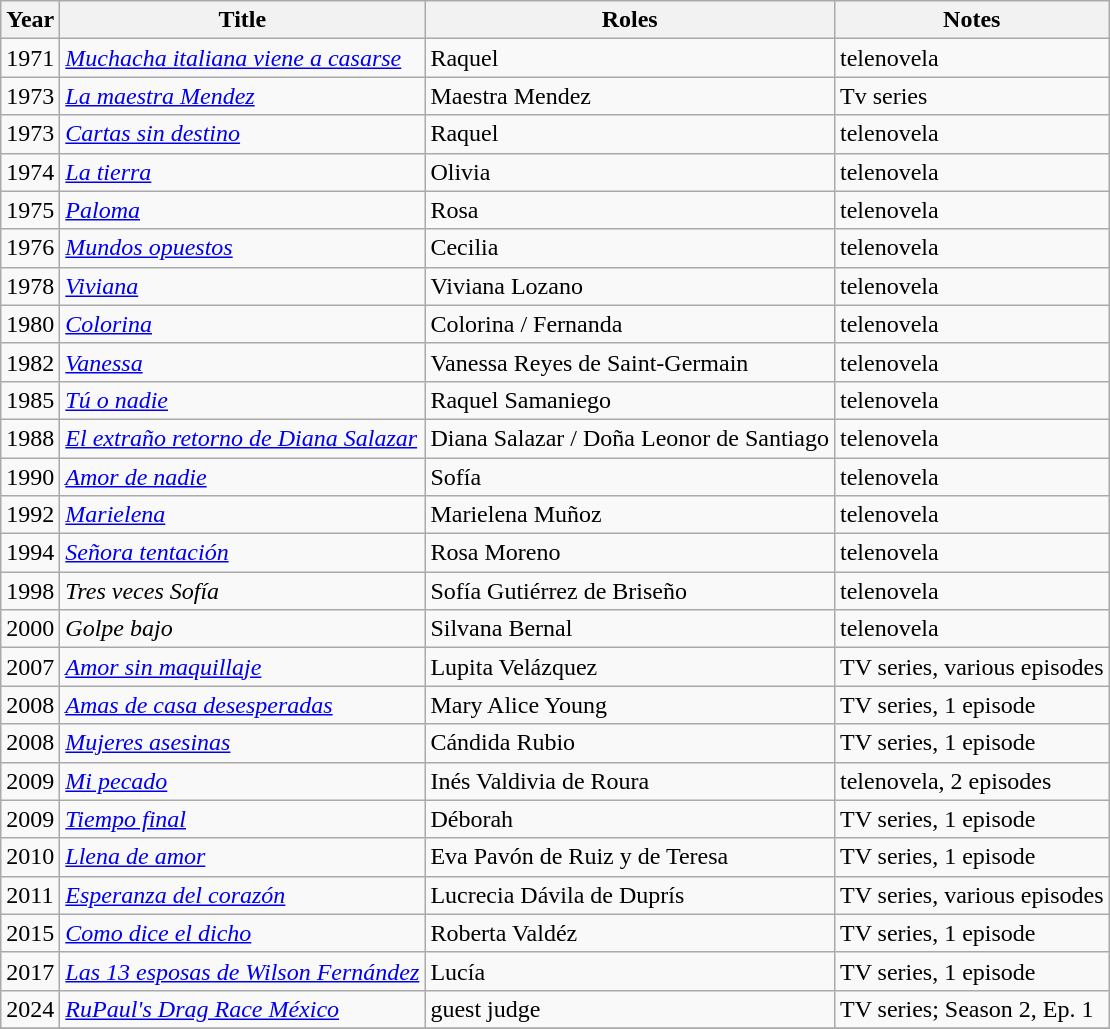<table class="wikitable sortable">
<tr>
<th>Year</th>
<th>Title</th>
<th>Roles</th>
<th>Notes</th>
</tr>
<tr>
<td>1971</td>
<td><em><a href='#'>Muchacha italiana viene a casarse</a></em></td>
<td>Raquel</td>
<td>telenovela</td>
</tr>
<tr>
<td>1973</td>
<td><em><a href='#'>La maestra Mendez</a></em></td>
<td>Maestra Mendez</td>
<td>Tv series</td>
</tr>
<tr>
<td>1973</td>
<td><em><a href='#'>Cartas sin destino</a></em></td>
<td>Raquel</td>
<td>telenovela</td>
</tr>
<tr>
<td>1974</td>
<td><em><a href='#'>La tierra</a></em></td>
<td>Olivia</td>
<td>telenovela</td>
</tr>
<tr>
<td>1975</td>
<td><em><a href='#'>Paloma</a></em></td>
<td>Rosa</td>
<td>telenovela</td>
</tr>
<tr>
<td>1976</td>
<td><em><a href='#'>Mundos opuestos</a></em></td>
<td>Cecilia</td>
<td>telenovela</td>
</tr>
<tr>
<td>1978</td>
<td><em><a href='#'>Viviana</a></em></td>
<td>Viviana Lozano</td>
<td>telenovela</td>
</tr>
<tr>
<td>1980</td>
<td><em><a href='#'>Colorina</a></em></td>
<td>Colorina / Fernanda</td>
<td>telenovela</td>
</tr>
<tr>
<td>1982</td>
<td><em><a href='#'>Vanessa</a></em></td>
<td>Vanessa Reyes de Saint-Germain</td>
<td>telenovela</td>
</tr>
<tr>
<td>1985</td>
<td><em><a href='#'>Tú o nadie</a></em></td>
<td>Raquel Samaniego</td>
<td>telenovela</td>
</tr>
<tr>
<td>1988</td>
<td><em><a href='#'>El extraño retorno de Diana Salazar</a></em></td>
<td>Diana Salazar / Doña Leonor de Santiago</td>
<td>telenovela</td>
</tr>
<tr>
<td>1990</td>
<td><em><a href='#'>Amor de nadie</a></em></td>
<td>Sofía</td>
<td>telenovela</td>
</tr>
<tr>
<td>1992</td>
<td><em><a href='#'>Marielena</a></em></td>
<td>Marielena Muñoz</td>
<td>telenovela</td>
</tr>
<tr>
<td>1994</td>
<td><em><a href='#'>Señora tentación</a></em></td>
<td>Rosa Moreno</td>
<td>telenovela</td>
</tr>
<tr>
<td>1998</td>
<td><em>Tres veces Sofía</em></td>
<td>Sofía Gutiérrez de Briseño</td>
<td>telenovela</td>
</tr>
<tr>
<td>2000</td>
<td><em>Golpe bajo</em></td>
<td>Silvana Bernal</td>
<td>telenovela</td>
</tr>
<tr>
<td>2007</td>
<td><em><a href='#'>Amor sin maquillaje</a></em></td>
<td>Lupita Velázquez</td>
<td>TV series, various episodes</td>
</tr>
<tr>
<td>2008</td>
<td><em><a href='#'>Amas de casa desesperadas</a></em></td>
<td>Mary Alice Young</td>
<td>TV series, 1 episode</td>
</tr>
<tr>
<td>2008</td>
<td><em><a href='#'>Mujeres asesinas</a></em></td>
<td>Cándida Rubio</td>
<td>TV series, 1 episode</td>
</tr>
<tr>
<td>2009</td>
<td><em><a href='#'>Mi pecado</a></em></td>
<td>Inés Valdivia de Roura</td>
<td>telenovela, 2 episodes</td>
</tr>
<tr>
<td>2009</td>
<td><em><a href='#'>Tiempo final</a></em></td>
<td>Déborah</td>
<td>TV series, 1 episode</td>
</tr>
<tr>
<td>2010</td>
<td><em><a href='#'>Llena de amor</a></em></td>
<td>Eva Pavón de Ruiz y de Teresa</td>
<td>TV series, 1 episode</td>
</tr>
<tr>
<td>2011</td>
<td><em><a href='#'>Esperanza del corazón</a></em></td>
<td>Lucrecia Dávila de Duprís</td>
<td>TV series, various episodes</td>
</tr>
<tr>
<td>2015</td>
<td><em><a href='#'>Como dice el dicho</a></em></td>
<td>Roberta Valdéz</td>
<td>TV series, 1 episode</td>
</tr>
<tr>
<td>2017</td>
<td><em><a href='#'>Las 13 esposas de Wilson Fernández</a></em></td>
<td>Lucía</td>
<td>TV series, 1 episode</td>
</tr>
<tr>
<td>2024</td>
<td><em><a href='#'>RuPaul's Drag Race México</a></em></td>
<td>guest judge</td>
<td>TV series; Season 2, Ep. 1</td>
</tr>
<tr>
</tr>
</table>
